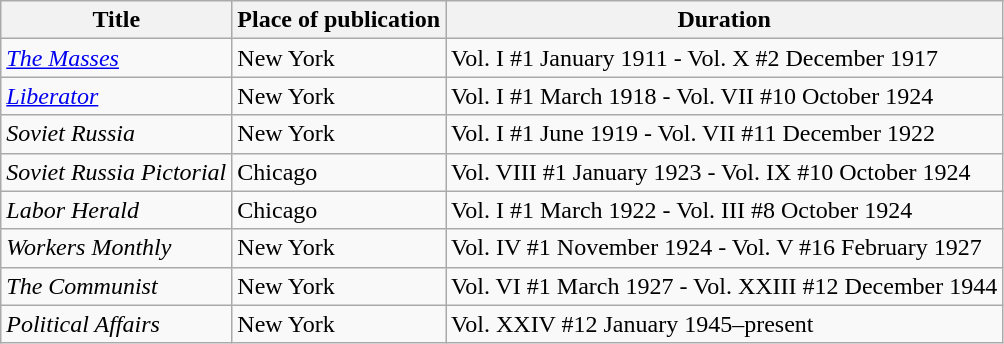<table class="wikitable">
<tr>
<th>Title</th>
<th>Place of publication</th>
<th>Duration</th>
</tr>
<tr>
<td><em><a href='#'>The Masses</a></em></td>
<td>New York</td>
<td>Vol. I #1 January 1911 - Vol. X #2 December 1917</td>
</tr>
<tr>
<td><em><a href='#'>Liberator</a></em></td>
<td>New York</td>
<td>Vol. I #1 March 1918 - Vol. VII #10 October 1924</td>
</tr>
<tr>
<td><em>Soviet Russia</em></td>
<td>New York</td>
<td>Vol. I #1 June 1919 - Vol. VII #11 December 1922</td>
</tr>
<tr>
<td><em>Soviet Russia Pictorial</em></td>
<td>Chicago</td>
<td>Vol. VIII #1 January 1923 - Vol. IX #10 October 1924</td>
</tr>
<tr>
<td><em>Labor Herald</em></td>
<td>Chicago</td>
<td>Vol. I #1 March 1922 - Vol. III #8 October 1924</td>
</tr>
<tr>
<td><em>Workers Monthly</em></td>
<td>New York</td>
<td>Vol. IV #1 November 1924 - Vol. V #16 February 1927</td>
</tr>
<tr>
<td><em>The Communist</em></td>
<td>New York</td>
<td>Vol. VI #1 March 1927 - Vol. XXIII #12 December 1944</td>
</tr>
<tr>
<td><em>Political Affairs</em></td>
<td>New York</td>
<td>Vol. XXIV #12 January 1945–present</td>
</tr>
</table>
